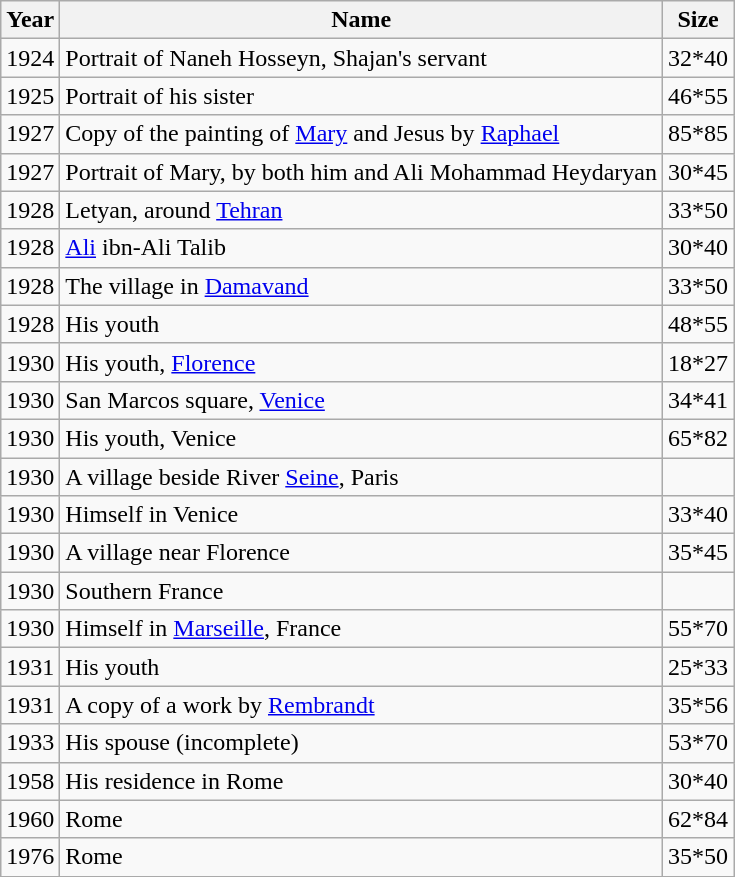<table class="wikitable">
<tr>
<th>Year</th>
<th>Name</th>
<th>Size</th>
</tr>
<tr>
<td>1924</td>
<td>Portrait of Naneh Hosseyn, Shajan's servant</td>
<td>32*40</td>
</tr>
<tr>
<td>1925</td>
<td>Portrait of his sister</td>
<td>46*55</td>
</tr>
<tr>
<td>1927</td>
<td>Copy of the painting of <a href='#'>Mary</a> and Jesus by <a href='#'>Raphael</a></td>
<td>85*85</td>
</tr>
<tr>
<td>1927</td>
<td>Portrait of Mary, by both him and Ali Mohammad Heydaryan</td>
<td>30*45</td>
</tr>
<tr>
<td>1928</td>
<td>Letyan, around <a href='#'>Tehran</a></td>
<td>33*50</td>
</tr>
<tr>
<td>1928</td>
<td><a href='#'>Ali</a> ibn-Ali Talib</td>
<td>30*40</td>
</tr>
<tr>
<td>1928</td>
<td>The village in <a href='#'>Damavand</a></td>
<td>33*50</td>
</tr>
<tr>
<td>1928</td>
<td>His youth</td>
<td>48*55</td>
</tr>
<tr>
<td>1930</td>
<td>His youth, <a href='#'>Florence</a></td>
<td>18*27</td>
</tr>
<tr>
<td>1930</td>
<td>San Marcos square, <a href='#'>Venice</a></td>
<td>34*41</td>
</tr>
<tr>
<td>1930</td>
<td>His youth, Venice</td>
<td>65*82</td>
</tr>
<tr>
<td>1930</td>
<td>A village beside River <a href='#'>Seine</a>, Paris</td>
<td></td>
</tr>
<tr>
<td>1930</td>
<td>Himself in Venice</td>
<td>33*40</td>
</tr>
<tr>
<td>1930</td>
<td>A village near Florence</td>
<td>35*45</td>
</tr>
<tr>
<td>1930</td>
<td>Southern France</td>
<td></td>
</tr>
<tr>
<td>1930</td>
<td>Himself in <a href='#'>Marseille</a>, France</td>
<td>55*70</td>
</tr>
<tr>
<td>1931</td>
<td>His youth</td>
<td>25*33</td>
</tr>
<tr>
<td>1931</td>
<td>A copy of a work by <a href='#'>Rembrandt</a></td>
<td>35*56</td>
</tr>
<tr>
<td>1933</td>
<td>His spouse (incomplete)</td>
<td>53*70</td>
</tr>
<tr>
<td>1958</td>
<td>His residence in Rome</td>
<td>30*40</td>
</tr>
<tr>
<td>1960</td>
<td>Rome</td>
<td>62*84</td>
</tr>
<tr>
<td>1976</td>
<td>Rome</td>
<td>35*50</td>
</tr>
</table>
